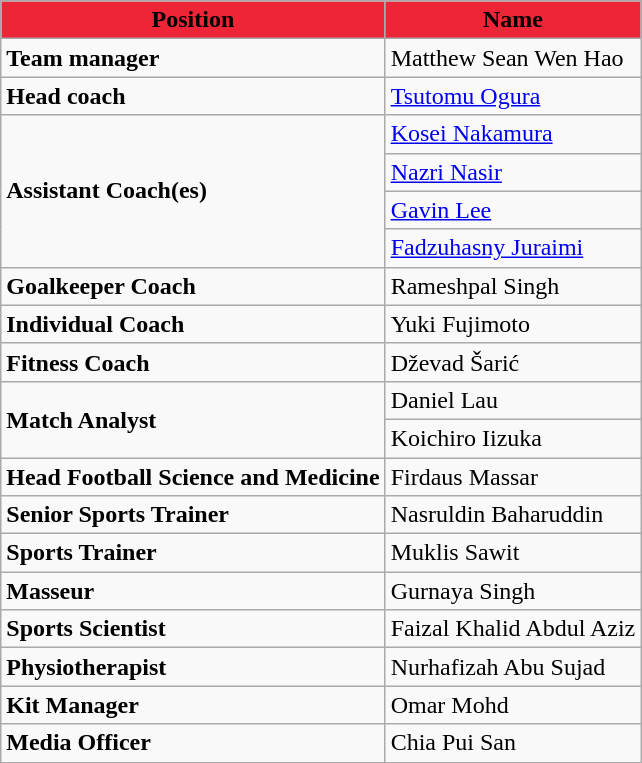<table class="wikitable">
<tr>
<th style="background-color:#EE2536;"><span>Position</span></th>
<th style="background-color:#EE2536;"><span>Name</span></th>
</tr>
<tr>
<td><strong>Team manager</strong></td>
<td> Matthew Sean Wen Hao</td>
</tr>
<tr>
<td><strong>Head coach</strong></td>
<td> <a href='#'>Tsutomu Ogura</a></td>
</tr>
<tr>
<td rowspan="4"><strong>Assistant Coach(es)</strong></td>
<td> <a href='#'>Kosei Nakamura</a></td>
</tr>
<tr>
<td> <a href='#'>Nazri Nasir</a></td>
</tr>
<tr>
<td> <a href='#'>Gavin Lee</a></td>
</tr>
<tr>
<td> <a href='#'>Fadzuhasny Juraimi</a></td>
</tr>
<tr>
<td><strong>Goalkeeper Coach</strong></td>
<td> Rameshpal Singh</td>
</tr>
<tr>
<td><strong>Individual Coach</strong></td>
<td> Yuki Fujimoto</td>
</tr>
<tr>
<td><strong>Fitness Coach</strong></td>
<td> Dževad Šarić</td>
</tr>
<tr>
<td rowspan="2"><strong>Match Analyst</strong></td>
<td> Daniel Lau</td>
</tr>
<tr>
<td> Koichiro Iizuka</td>
</tr>
<tr>
<td><strong>Head Football Science and Medicine</strong></td>
<td> Firdaus Massar</td>
</tr>
<tr>
<td><strong>Senior Sports Trainer</strong></td>
<td> Nasruldin Baharuddin</td>
</tr>
<tr>
<td><strong>Sports Trainer</strong></td>
<td> Muklis Sawit</td>
</tr>
<tr>
<td><strong>Masseur</strong></td>
<td> Gurnaya Singh</td>
</tr>
<tr>
<td><strong>Sports Scientist</strong></td>
<td> Faizal Khalid Abdul Aziz</td>
</tr>
<tr>
<td><strong>Physiotherapist</strong></td>
<td> Nurhafizah Abu Sujad</td>
</tr>
<tr>
<td><strong>Kit Manager</strong></td>
<td> Omar Mohd</td>
</tr>
<tr>
<td><strong>Media Officer</strong></td>
<td> Chia Pui San</td>
</tr>
</table>
